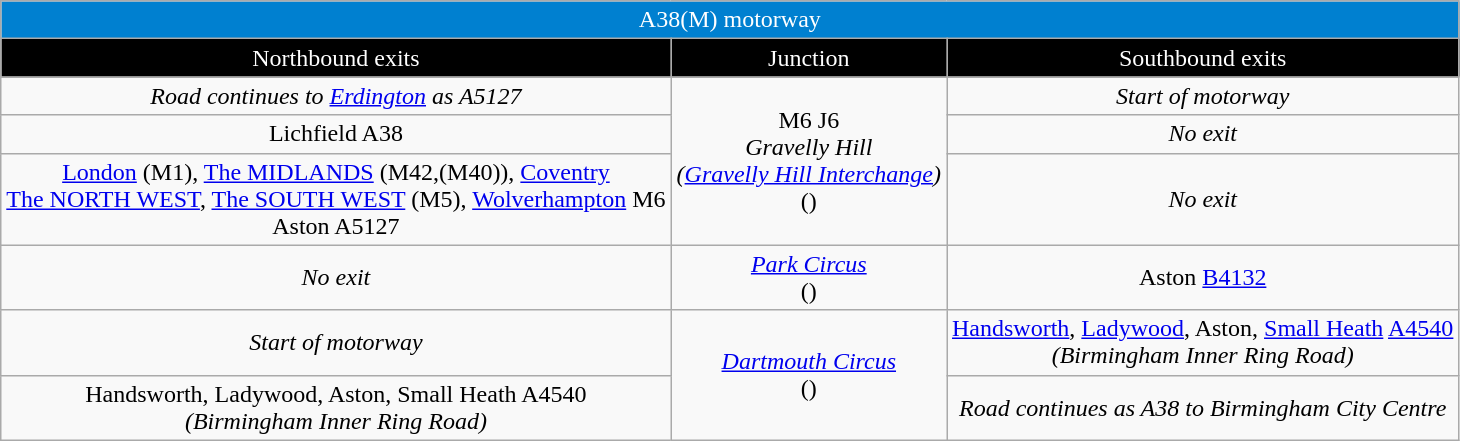<table class="wikitable" style="margin-left:1em; margin-bottom: 1em;  border-collapse: collapse; " cellpadding="2" border="1">
<tr align="center" bgcolor="0080d0" style="color: white;">
<td colspan="3">A38(M) motorway</td>
</tr>
<tr align="center" bgcolor="000000" style="color: white">
<td>Northbound exits</td>
<td>Junction</td>
<td>Southbound exits</td>
</tr>
<tr align="center">
<td><em>Road continues to <a href='#'>Erdington</a> as A5127 </em></td>
<td rowspan="3">M6 J6<br><em>Gravelly Hill</em><br><em>(<a href='#'>Gravelly Hill Interchange</a>)</em><br>()</td>
<td><em>Start of motorway</em></td>
</tr>
<tr align="center">
<td>Lichfield A38</td>
<td><em>No exit</em></td>
</tr>
<tr align="center">
<td><a href='#'>London</a> (M1), <a href='#'>The MIDLANDS</a> (M42,(M40)), <a href='#'>Coventry</a><br><a href='#'>The NORTH WEST</a>, <a href='#'>The SOUTH WEST</a> (M5), <a href='#'>Wolverhampton</a> M6<br>Aston A5127</td>
<td><em>No exit</em></td>
</tr>
<tr align="center">
<td><em>No exit</em></td>
<td><em><a href='#'>Park Circus</a></em><br>()</td>
<td>Aston <a href='#'>B4132</a></td>
</tr>
<tr align="center">
<td><em>Start of motorway</em></td>
<td rowspan="2"><em><a href='#'>Dartmouth Circus</a></em><br>()</td>
<td><a href='#'>Handsworth</a>, <a href='#'>Ladywood</a>, Aston, <a href='#'>Small Heath</a> <a href='#'>A4540</a><br><em>(Birmingham Inner Ring Road)</em></td>
</tr>
<tr align="center">
<td>Handsworth, Ladywood, Aston, Small Heath A4540<br><em>(Birmingham Inner Ring Road)</em></td>
<td><em>Road continues as A38 to Birmingham City Centre</em></td>
</tr>
</table>
